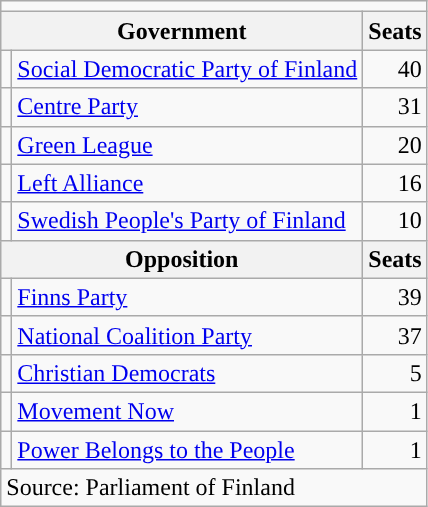<table class="wikitable" style="text-align:right">
<tr>
<td colspan="7" style="text-align:center"></td>
</tr>
<tr>
<th colspan="2">Government</th>
<th>Seats</th>
</tr>
<tr>
<td></td>
<td align="left"><a href='#'>Social Democratic Party of Finland</a></td>
<td>40</td>
</tr>
<tr>
<td></td>
<td align="left"><a href='#'>Centre Party</a></td>
<td>31</td>
</tr>
<tr>
<td></td>
<td align="left"><a href='#'>Green League</a></td>
<td>20</td>
</tr>
<tr>
<td></td>
<td align="left"><a href='#'>Left Alliance</a></td>
<td>16</td>
</tr>
<tr>
<td></td>
<td align="left"><a href='#'>Swedish People's Party of Finland</a></td>
<td>10</td>
</tr>
<tr>
<th colspan="2">Opposition</th>
<th>Seats</th>
</tr>
<tr>
<td></td>
<td align="left"><a href='#'>Finns Party</a></td>
<td>39</td>
</tr>
<tr>
<td></td>
<td align="left"><a href='#'>National Coalition Party</a></td>
<td>37</td>
</tr>
<tr>
<td></td>
<td align="left"><a href='#'>Christian Democrats</a></td>
<td>5</td>
</tr>
<tr>
<td></td>
<td align="left"><a href='#'>Movement Now</a></td>
<td>1</td>
</tr>
<tr>
<td></td>
<td align="left"><a href='#'>Power Belongs to the People</a></td>
<td>1</td>
</tr>
<tr>
<td style="text-align:left" colspan="3">Source: Parliament of Finland</td>
</tr>
</table>
